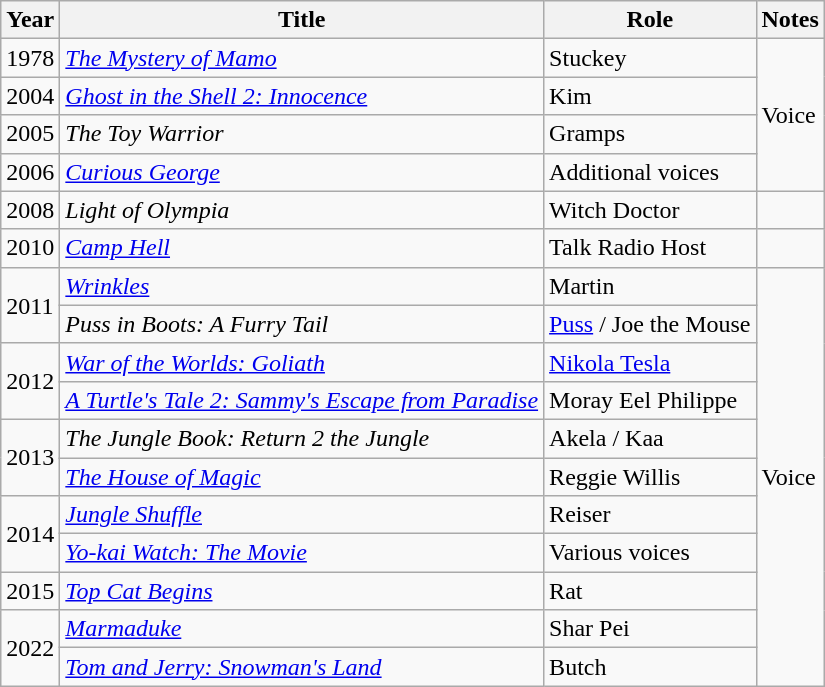<table class="wikitable sortable">
<tr>
<th>Year</th>
<th>Title</th>
<th>Role</th>
<th>Notes</th>
</tr>
<tr>
<td>1978</td>
<td><em><a href='#'>The Mystery of Mamo</a></em></td>
<td>Stuckey</td>
<td rowspan="4">Voice</td>
</tr>
<tr>
<td>2004</td>
<td><em><a href='#'>Ghost in the Shell 2: Innocence</a></em></td>
<td>Kim</td>
</tr>
<tr>
<td>2005</td>
<td><em>The Toy Warrior</em></td>
<td>Gramps</td>
</tr>
<tr>
<td>2006</td>
<td><a href='#'><em>Curious George</em></a></td>
<td>Additional voices</td>
</tr>
<tr>
<td>2008</td>
<td><em>Light of Olympia</em></td>
<td>Witch Doctor</td>
<td></td>
</tr>
<tr>
<td>2010</td>
<td><em><a href='#'>Camp Hell</a></em></td>
<td>Talk Radio Host</td>
<td></td>
</tr>
<tr>
<td rowspan="2">2011</td>
<td><a href='#'><em>Wrinkles</em></a></td>
<td>Martin</td>
<td rowspan="11">Voice</td>
</tr>
<tr>
<td><em>Puss in Boots: A Furry Tail</em></td>
<td><a href='#'>Puss</a> / Joe the Mouse</td>
</tr>
<tr>
<td rowspan="2">2012</td>
<td><em><a href='#'>War of the Worlds: Goliath</a></em></td>
<td><a href='#'>Nikola Tesla</a></td>
</tr>
<tr>
<td><em><a href='#'>A Turtle's Tale 2: Sammy's Escape from Paradise</a></em></td>
<td>Moray Eel Philippe</td>
</tr>
<tr>
<td rowspan="2">2013</td>
<td><em>The Jungle Book: Return 2 the Jungle</em></td>
<td>Akela / Kaa</td>
</tr>
<tr>
<td><em><a href='#'>The House of Magic</a></em></td>
<td>Reggie Willis</td>
</tr>
<tr>
<td rowspan="2">2014</td>
<td><em><a href='#'>Jungle Shuffle</a></em></td>
<td>Reiser</td>
</tr>
<tr>
<td><em><a href='#'>Yo-kai Watch: The Movie</a></em></td>
<td>Various voices</td>
</tr>
<tr>
<td>2015</td>
<td><em><a href='#'>Top Cat Begins</a></em></td>
<td>Rat</td>
</tr>
<tr>
<td rowspan="2">2022</td>
<td><a href='#'><em>Marmaduke</em></a></td>
<td>Shar Pei</td>
</tr>
<tr>
<td><em><a href='#'>Tom and Jerry: Snowman's Land</a></em></td>
<td>Butch</td>
</tr>
</table>
